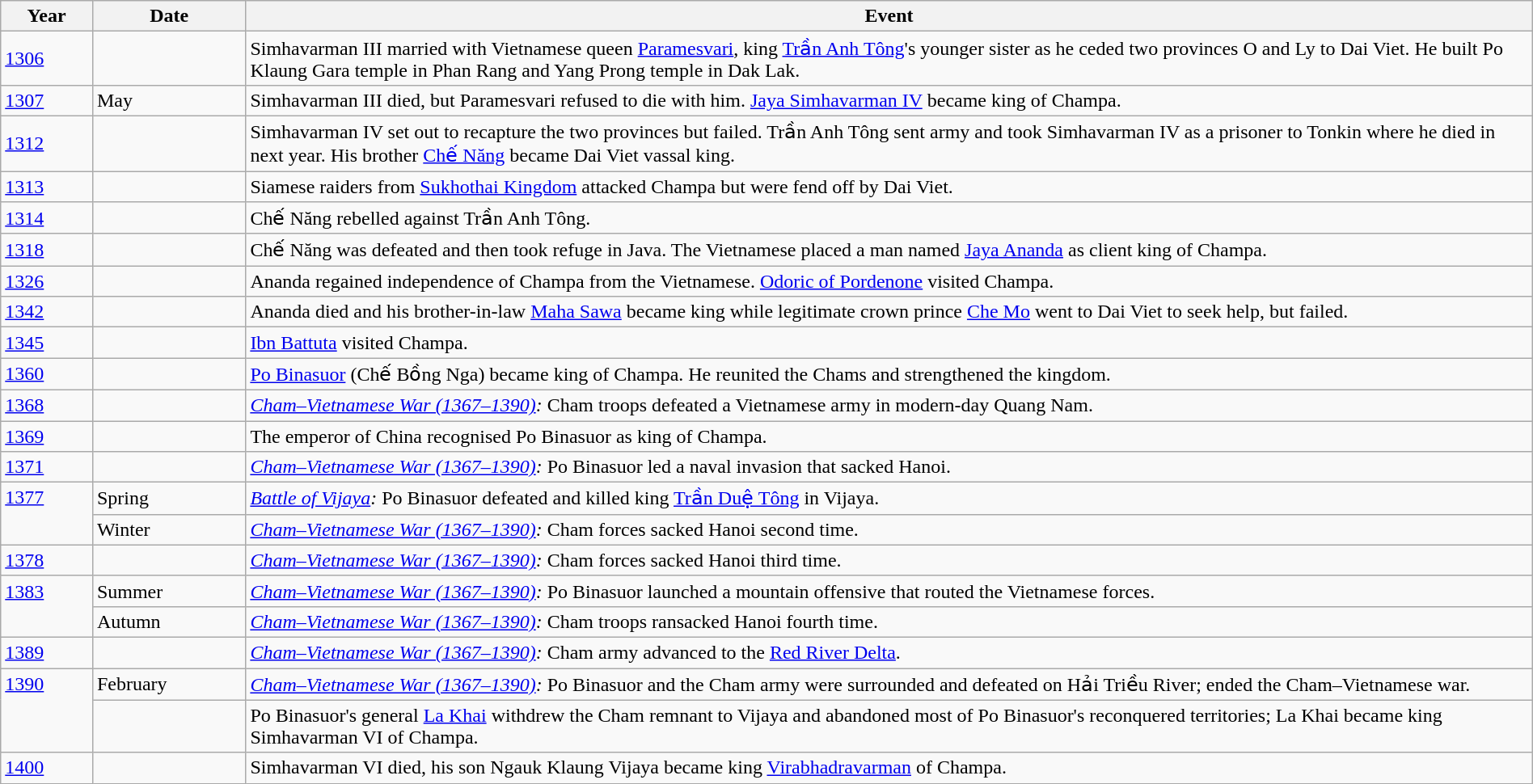<table class="wikitable" width="100%">
<tr>
<th style="width:6%">Year</th>
<th style="width:10%">Date</th>
<th>Event</th>
</tr>
<tr>
<td><a href='#'>1306</a></td>
<td></td>
<td>Simhavarman III married with Vietnamese queen <a href='#'>Paramesvari</a>, king <a href='#'>Trần Anh Tông</a>'s younger sister as he ceded two provinces O and Ly to Dai Viet. He built Po Klaung Gara temple in Phan Rang and Yang Prong temple in Dak Lak.</td>
</tr>
<tr>
<td><a href='#'>1307</a></td>
<td>May</td>
<td>Simhavarman III died, but Paramesvari refused to die with him. <a href='#'>Jaya Simhavarman IV</a> became king of Champa.</td>
</tr>
<tr>
<td><a href='#'>1312</a></td>
<td></td>
<td>Simhavarman IV set out to recapture the two provinces but failed. Trần Anh Tông sent army and took Simhavarman IV as a prisoner to Tonkin where he died in next year. His brother <a href='#'>Chế Năng</a> became Dai Viet vassal king.</td>
</tr>
<tr>
<td><a href='#'>1313</a></td>
<td></td>
<td>Siamese raiders from <a href='#'>Sukhothai Kingdom</a> attacked Champa but were fend off by Dai Viet.</td>
</tr>
<tr>
<td><a href='#'>1314</a></td>
<td></td>
<td>Chế Năng rebelled against Trần Anh Tông.</td>
</tr>
<tr>
<td><a href='#'>1318</a></td>
<td></td>
<td>Chế Năng was defeated and then took refuge in Java. The Vietnamese placed a man named <a href='#'>Jaya Ananda</a> as client king of Champa.</td>
</tr>
<tr>
<td><a href='#'>1326</a></td>
<td></td>
<td>Ananda regained independence of Champa from the Vietnamese. <a href='#'>Odoric of Pordenone</a> visited Champa.</td>
</tr>
<tr>
<td><a href='#'>1342</a></td>
<td></td>
<td>Ananda died and his brother-in-law <a href='#'>Maha Sawa</a> became king while legitimate crown prince <a href='#'>Che Mo</a> went to Dai Viet to seek help, but failed.</td>
</tr>
<tr>
<td><a href='#'>1345</a></td>
<td></td>
<td><a href='#'>Ibn Battuta</a> visited Champa.</td>
</tr>
<tr>
<td><a href='#'>1360</a></td>
<td></td>
<td><a href='#'>Po Binasuor</a> (Chế Bồng Nga) became king of Champa. He reunited the Chams and strengthened the kingdom.</td>
</tr>
<tr>
<td><a href='#'>1368</a></td>
<td></td>
<td><em><a href='#'>Cham–Vietnamese War (1367–1390)</a>:</em> Cham troops defeated a Vietnamese army in modern-day Quang Nam.</td>
</tr>
<tr>
<td><a href='#'>1369</a></td>
<td></td>
<td>The emperor of China recognised Po Binasuor as king of Champa.</td>
</tr>
<tr>
<td><a href='#'>1371</a></td>
<td></td>
<td><em><a href='#'>Cham–Vietnamese War (1367–1390)</a>:</em> Po Binasuor led a naval invasion that sacked Hanoi.</td>
</tr>
<tr>
<td rowspan="2" valign="top"><a href='#'>1377</a></td>
<td>Spring</td>
<td><em><a href='#'>Battle of Vijaya</a>:</em> Po Binasuor defeated and killed king <a href='#'>Trần Duệ Tông</a> in Vijaya.</td>
</tr>
<tr>
<td>Winter</td>
<td><em><a href='#'>Cham–Vietnamese War (1367–1390)</a>:</em> Cham forces sacked Hanoi second time.</td>
</tr>
<tr>
<td><a href='#'>1378</a></td>
<td></td>
<td><em><a href='#'>Cham–Vietnamese War (1367–1390)</a>:</em> Cham forces sacked Hanoi third time.</td>
</tr>
<tr>
<td rowspan="2" valign="top"><a href='#'>1383</a></td>
<td>Summer</td>
<td><em><a href='#'>Cham–Vietnamese War (1367–1390)</a>:</em> Po Binasuor launched a mountain offensive that routed the Vietnamese forces.</td>
</tr>
<tr>
<td>Autumn</td>
<td><em><a href='#'>Cham–Vietnamese War (1367–1390)</a>:</em> Cham troops ransacked Hanoi fourth time.</td>
</tr>
<tr>
<td><a href='#'>1389</a></td>
<td></td>
<td><em><a href='#'>Cham–Vietnamese War (1367–1390)</a>:</em> Cham army advanced to the <a href='#'>Red River Delta</a>.</td>
</tr>
<tr>
<td rowspan="2" valign="top"><a href='#'>1390</a></td>
<td>February</td>
<td><em><a href='#'>Cham–Vietnamese War (1367–1390)</a>:</em> Po Binasuor and the Cham army were surrounded and defeated on Hải Triều River; ended the Cham–Vietnamese war.</td>
</tr>
<tr>
<td></td>
<td>Po Binasuor's general <a href='#'>La Khai</a> withdrew the Cham remnant to Vijaya and abandoned most of Po Binasuor's reconquered territories; La Khai became king Simhavarman VI of Champa.</td>
</tr>
<tr>
<td><a href='#'>1400</a></td>
<td></td>
<td>Simhavarman VI died, his son Ngauk Klaung Vijaya became king <a href='#'>Virabhadravarman</a> of Champa.</td>
</tr>
</table>
